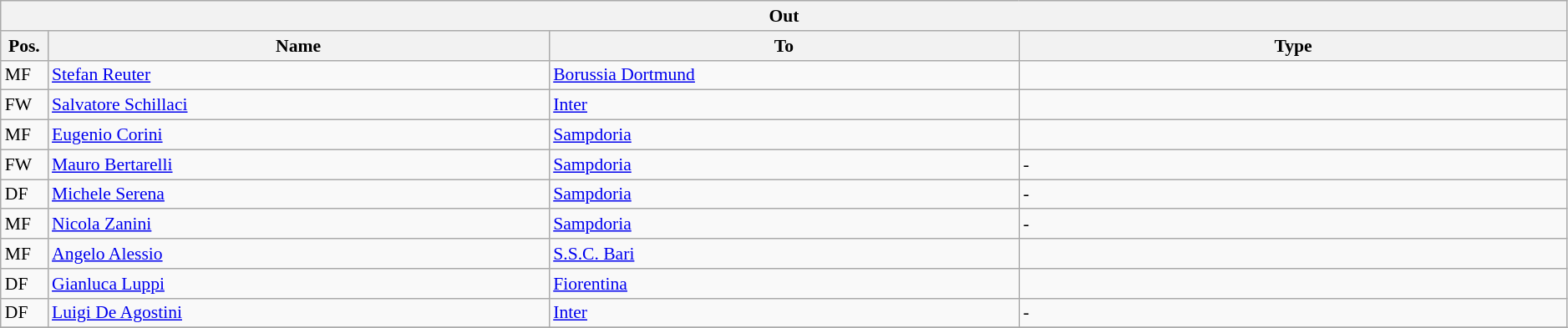<table class="wikitable" style="font-size:90%;width:99%;">
<tr>
<th colspan="4">Out</th>
</tr>
<tr>
<th width=3%>Pos.</th>
<th width=32%>Name</th>
<th width=30%>To</th>
<th width=35%>Type</th>
</tr>
<tr>
<td>MF</td>
<td><a href='#'>Stefan Reuter</a></td>
<td><a href='#'>Borussia Dortmund</a></td>
<td></td>
</tr>
<tr>
<td>FW</td>
<td><a href='#'>Salvatore Schillaci </a></td>
<td><a href='#'>Inter</a></td>
<td></td>
</tr>
<tr>
<td>MF</td>
<td><a href='#'>Eugenio Corini</a></td>
<td><a href='#'>Sampdoria</a></td>
<td></td>
</tr>
<tr>
<td>FW</td>
<td><a href='#'>Mauro Bertarelli</a></td>
<td><a href='#'>Sampdoria</a></td>
<td>-</td>
</tr>
<tr>
<td>DF</td>
<td><a href='#'>Michele Serena</a></td>
<td><a href='#'>Sampdoria</a></td>
<td>-</td>
</tr>
<tr>
<td>MF</td>
<td><a href='#'>Nicola Zanini</a></td>
<td><a href='#'>Sampdoria</a></td>
<td>-</td>
</tr>
<tr>
<td>MF</td>
<td><a href='#'>Angelo Alessio</a></td>
<td><a href='#'>S.S.C. Bari</a></td>
<td></td>
</tr>
<tr>
<td>DF</td>
<td><a href='#'>Gianluca Luppi</a></td>
<td><a href='#'>Fiorentina</a></td>
<td></td>
</tr>
<tr>
<td>DF</td>
<td><a href='#'>Luigi De Agostini</a></td>
<td><a href='#'>Inter</a></td>
<td>-</td>
</tr>
<tr>
</tr>
</table>
